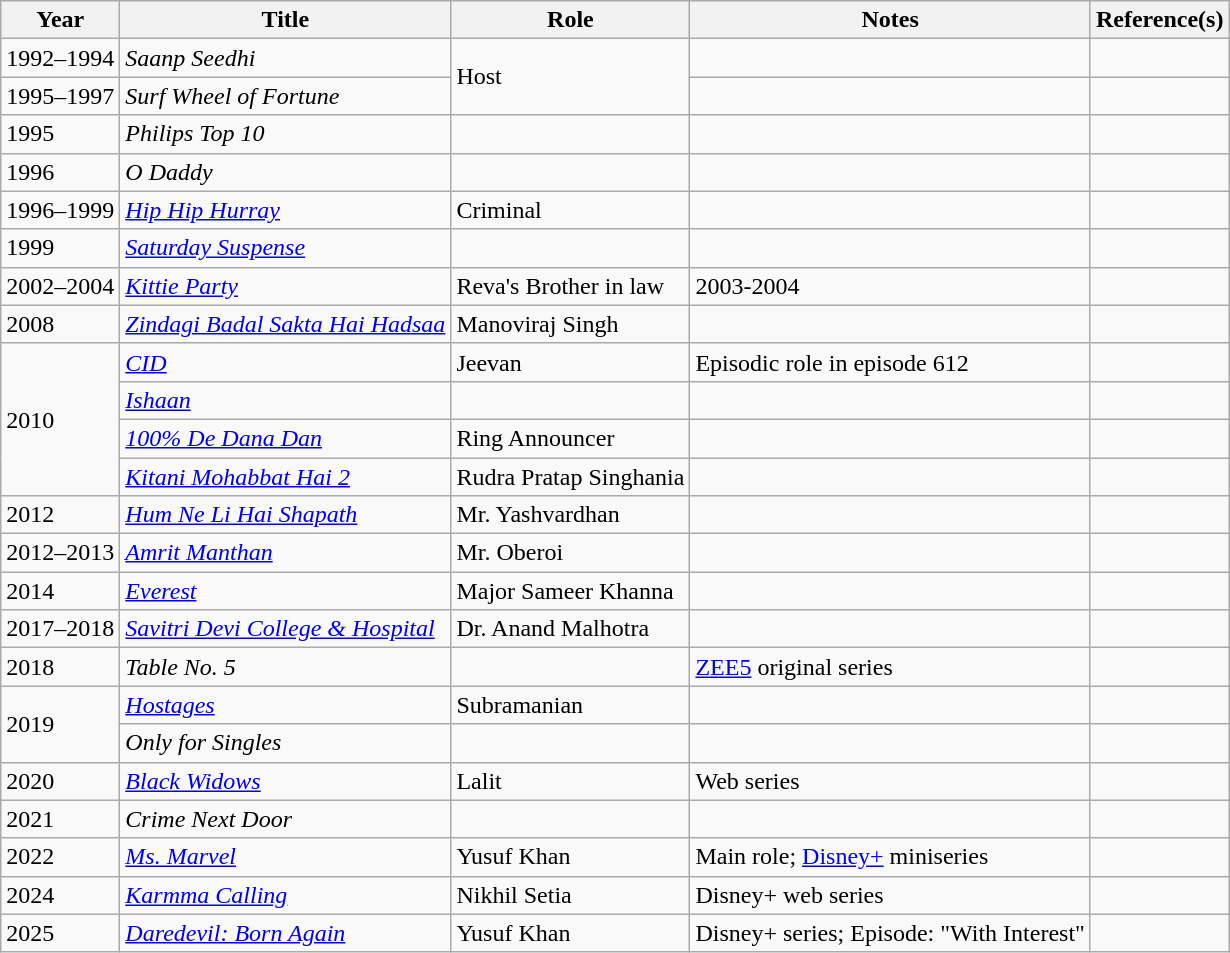<table class="wikitable">
<tr>
<th>Year</th>
<th>Title</th>
<th>Role</th>
<th>Notes</th>
<th>Reference(s)</th>
</tr>
<tr>
<td>1992–1994</td>
<td><em>Saanp Seedhi</em></td>
<td rowspan="2">Host</td>
<td></td>
<td></td>
</tr>
<tr>
<td>1995–1997</td>
<td><em>Surf Wheel of Fortune</em></td>
<td></td>
<td></td>
</tr>
<tr>
<td>1995</td>
<td><em>Philips Top 10</em></td>
<td></td>
<td></td>
<td></td>
</tr>
<tr>
<td>1996</td>
<td><em>O Daddy</em></td>
<td></td>
<td></td>
<td></td>
</tr>
<tr>
<td>1996–1999</td>
<td><a href='#'><em>Hip Hip Hurray</em></a></td>
<td>Criminal</td>
<td></td>
<td></td>
</tr>
<tr>
<td>1999</td>
<td><em><a href='#'>Saturday Suspense</a></em></td>
<td></td>
<td></td>
<td></td>
</tr>
<tr>
<td>2002–2004</td>
<td><em><a href='#'>Kittie Party</a></em></td>
<td>Reva's Brother in law</td>
<td>2003-2004</td>
<td></td>
</tr>
<tr>
<td>2008</td>
<td><em><a href='#'>Zindagi Badal Sakta Hai Hadsaa</a></em></td>
<td>Manoviraj Singh</td>
<td></td>
<td></td>
</tr>
<tr>
<td rowspan="4">2010</td>
<td><a href='#'><em>CID</em></a></td>
<td>Jeevan</td>
<td>Episodic role in episode 612</td>
<td></td>
</tr>
<tr>
<td><a href='#'><em>Ishaan</em></a></td>
<td></td>
<td></td>
<td></td>
</tr>
<tr>
<td><em><a href='#'>100% De Dana Dan</a></em></td>
<td>Ring Announcer</td>
<td></td>
<td></td>
</tr>
<tr>
<td><em><a href='#'>Kitani Mohabbat Hai 2</a></em></td>
<td>Rudra Pratap Singhania</td>
<td></td>
<td></td>
</tr>
<tr>
<td>2012</td>
<td><em><a href='#'>Hum Ne Li Hai Shapath</a></em></td>
<td>Mr. Yashvardhan</td>
<td></td>
<td></td>
</tr>
<tr>
<td>2012–2013</td>
<td><em><a href='#'>Amrit Manthan</a></em></td>
<td>Mr. Oberoi</td>
<td></td>
<td></td>
</tr>
<tr>
<td>2014</td>
<td><em><a href='#'>Everest</a></em></td>
<td>Major Sameer Khanna</td>
<td></td>
<td></td>
</tr>
<tr>
<td>2017–2018</td>
<td><em><a href='#'>Savitri Devi College & Hospital</a></em></td>
<td>Dr. Anand Malhotra</td>
<td></td>
<td></td>
</tr>
<tr>
<td>2018</td>
<td><em>Table No. 5</em></td>
<td></td>
<td><a href='#'>ZEE5</a> original series</td>
<td></td>
</tr>
<tr>
<td rowspan="2">2019</td>
<td><em><a href='#'>Hostages</a></em></td>
<td>Subramanian</td>
<td></td>
<td></td>
</tr>
<tr>
<td><em>Only for Singles</em></td>
<td></td>
<td></td>
<td></td>
</tr>
<tr>
<td>2020</td>
<td><em><a href='#'>Black Widows</a></em></td>
<td>Lalit</td>
<td>Web series</td>
<td></td>
</tr>
<tr>
<td>2021</td>
<td><em>Crime Next Door</em></td>
<td></td>
<td></td>
<td></td>
</tr>
<tr>
<td>2022</td>
<td><em><a href='#'>Ms. Marvel</a></em></td>
<td>Yusuf Khan</td>
<td>Main role; <a href='#'>Disney+</a> miniseries</td>
<td></td>
</tr>
<tr>
<td>2024</td>
<td><em><a href='#'>Karmma Calling</a></em></td>
<td>Nikhil Setia</td>
<td>Disney+ web series</td>
<td></td>
</tr>
<tr>
<td>2025</td>
<td><em><a href='#'>Daredevil: Born Again</a></em></td>
<td>Yusuf Khan</td>
<td>Disney+ series; Episode: "With Interest"</td>
<td></td>
</tr>
</table>
